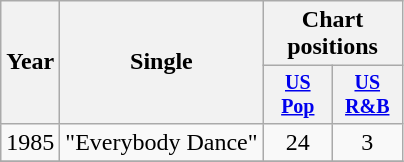<table class="wikitable" style="text-align:center;">
<tr>
<th rowspan="2">Year</th>
<th rowspan="2">Single</th>
<th colspan="3">Chart positions</th>
</tr>
<tr style="font-size:smaller;">
<th width="40"><a href='#'>US<br>Pop</a></th>
<th width="40"><a href='#'>US<br>R&B</a></th>
</tr>
<tr>
<td rowspan="1">1985</td>
<td align="left">"Everybody Dance"</td>
<td>24</td>
<td>3</td>
</tr>
<tr>
</tr>
</table>
